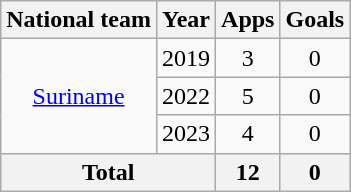<table class="wikitable" style="text-align:center">
<tr>
<th>National team</th>
<th>Year</th>
<th>Apps</th>
<th>Goals</th>
</tr>
<tr>
<td rowspan="3"><a href='#'>Suriname</a></td>
<td>2019</td>
<td>3</td>
<td>0</td>
</tr>
<tr>
<td>2022</td>
<td>5</td>
<td>0</td>
</tr>
<tr>
<td>2023</td>
<td>4</td>
<td>0</td>
</tr>
<tr>
<th colspan=2>Total</th>
<th>12</th>
<th>0</th>
</tr>
</table>
